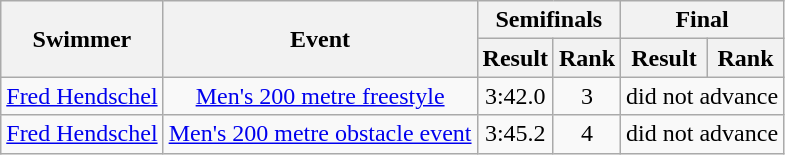<table class=wikitable>
<tr>
<th rowspan=2>Swimmer</th>
<th rowspan=2>Event</th>
<th colspan=2>Semifinals</th>
<th colspan=2>Final</th>
</tr>
<tr>
<th>Result</th>
<th>Rank</th>
<th>Result</th>
<th>Rank</th>
</tr>
<tr align=center>
<td align=left><a href='#'>Fred Hendschel</a></td>
<td><a href='#'>Men's 200 metre freestyle</a></td>
<td>3:42.0</td>
<td>3</td>
<td colspan=2>did not advance</td>
</tr>
<tr align=center>
<td align=left><a href='#'>Fred Hendschel</a></td>
<td><a href='#'>Men's 200 metre obstacle event</a></td>
<td>3:45.2</td>
<td>4</td>
<td colspan=2>did not advance</td>
</tr>
</table>
